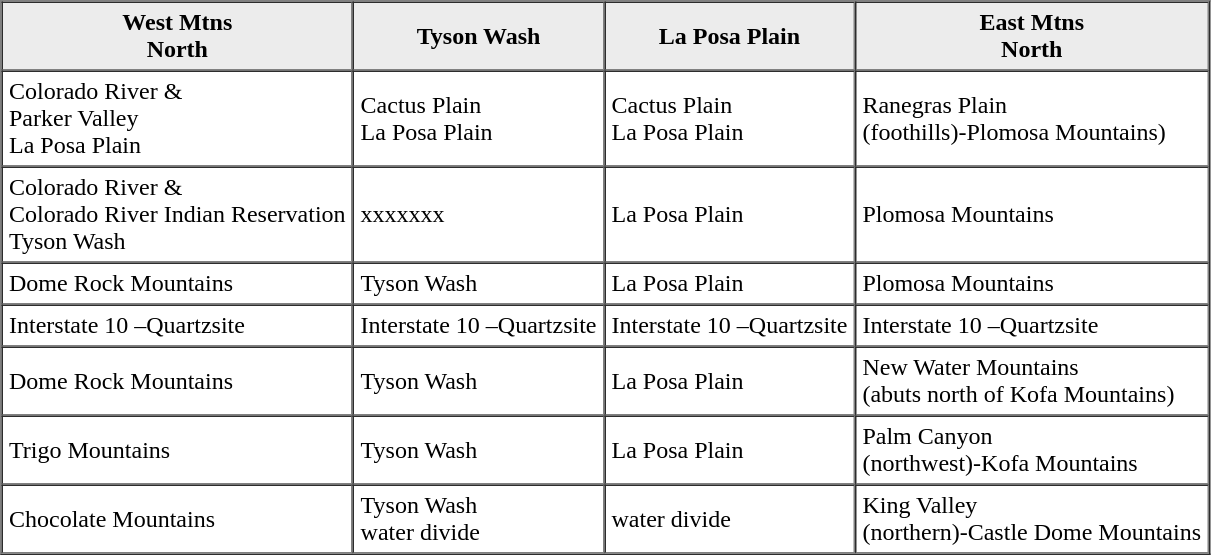<table cellspacing=0 cellpadding=4 border=1>
<tr bgcolor="#ececec" style="text-align:center;">
<th>West Mtns<br><strong>North</strong></th>
<th>Tyson Wash</th>
<th>La Posa Plain</th>
<th>East Mtns<br><strong>North</strong></th>
</tr>
<tr>
<td>Colorado River &<br>Parker Valley<br>La Posa Plain</td>
<td>Cactus Plain<br>La Posa Plain</td>
<td>Cactus Plain<br>La Posa Plain</td>
<td>Ranegras Plain<br>(foothills)-Plomosa Mountains)</td>
</tr>
<tr>
<td>Colorado River &<br>Colorado River Indian Reservation<br>Tyson Wash</td>
<td>xxxxxxx</td>
<td>La Posa Plain</td>
<td>Plomosa Mountains</td>
</tr>
<tr>
<td>Dome Rock Mountains</td>
<td>Tyson Wash</td>
<td>La Posa Plain</td>
<td>Plomosa Mountains</td>
</tr>
<tr>
<td>Interstate 10 –Quartzsite</td>
<td>Interstate 10 –Quartzsite</td>
<td>Interstate 10 –Quartzsite</td>
<td>Interstate 10 –Quartzsite</td>
</tr>
<tr>
<td>Dome Rock Mountains</td>
<td>Tyson Wash</td>
<td>La Posa Plain</td>
<td>New Water Mountains<br>(abuts north of Kofa Mountains)</td>
</tr>
<tr>
<td>Trigo Mountains</td>
<td>Tyson Wash</td>
<td>La Posa Plain</td>
<td>Palm Canyon<br>(northwest)-Kofa Mountains</td>
</tr>
<tr>
<td>Chocolate Mountains</td>
<td>Tyson Wash<br>water divide</td>
<td>water divide</td>
<td>King Valley<br>(northern)-Castle Dome Mountains</td>
</tr>
<tr>
</tr>
</table>
